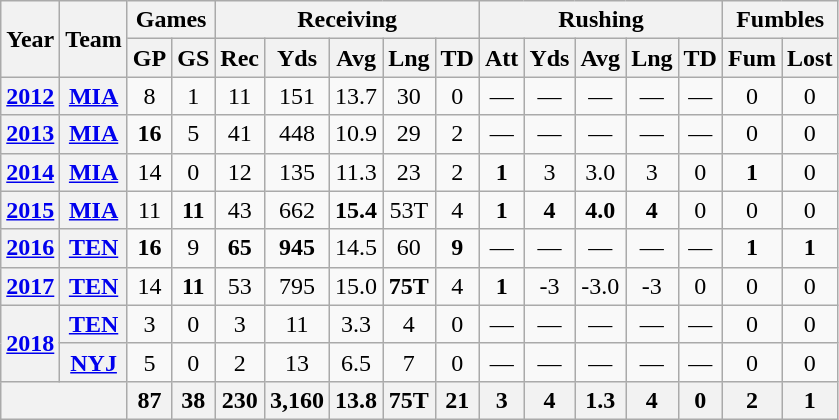<table class=wikitable style="text-align:center;">
<tr>
<th rowspan="2">Year</th>
<th rowspan="2">Team</th>
<th colspan="2">Games</th>
<th colspan="5">Receiving</th>
<th colspan="5">Rushing</th>
<th colspan="2">Fumbles</th>
</tr>
<tr>
<th>GP</th>
<th>GS</th>
<th>Rec</th>
<th>Yds</th>
<th>Avg</th>
<th>Lng</th>
<th>TD</th>
<th>Att</th>
<th>Yds</th>
<th>Avg</th>
<th>Lng</th>
<th>TD</th>
<th>Fum</th>
<th>Lost</th>
</tr>
<tr>
<th><a href='#'>2012</a></th>
<th><a href='#'>MIA</a></th>
<td>8</td>
<td>1</td>
<td>11</td>
<td>151</td>
<td>13.7</td>
<td>30</td>
<td>0</td>
<td>—</td>
<td>—</td>
<td>—</td>
<td>—</td>
<td>—</td>
<td>0</td>
<td>0</td>
</tr>
<tr>
<th><a href='#'>2013</a></th>
<th><a href='#'>MIA</a></th>
<td><strong>16</strong></td>
<td>5</td>
<td>41</td>
<td>448</td>
<td>10.9</td>
<td>29</td>
<td>2</td>
<td>—</td>
<td>—</td>
<td>—</td>
<td>—</td>
<td>—</td>
<td>0</td>
<td>0</td>
</tr>
<tr>
<th><a href='#'>2014</a></th>
<th><a href='#'>MIA</a></th>
<td>14</td>
<td>0</td>
<td>12</td>
<td>135</td>
<td>11.3</td>
<td>23</td>
<td>2</td>
<td><strong>1</strong></td>
<td>3</td>
<td>3.0</td>
<td>3</td>
<td>0</td>
<td><strong>1</strong></td>
<td>0</td>
</tr>
<tr>
<th><a href='#'>2015</a></th>
<th><a href='#'>MIA</a></th>
<td>11</td>
<td><strong>11</strong></td>
<td>43</td>
<td>662</td>
<td><strong>15.4</strong></td>
<td>53T</td>
<td>4</td>
<td><strong>1</strong></td>
<td><strong>4</strong></td>
<td><strong>4.0</strong></td>
<td><strong>4</strong></td>
<td>0</td>
<td>0</td>
<td>0</td>
</tr>
<tr>
<th><a href='#'>2016</a></th>
<th><a href='#'>TEN</a></th>
<td><strong>16</strong></td>
<td>9</td>
<td><strong>65</strong></td>
<td><strong>945</strong></td>
<td>14.5</td>
<td>60</td>
<td><strong>9</strong></td>
<td>—</td>
<td>—</td>
<td>—</td>
<td>—</td>
<td>—</td>
<td><strong>1</strong></td>
<td><strong>1</strong></td>
</tr>
<tr>
<th><a href='#'>2017</a></th>
<th><a href='#'>TEN</a></th>
<td>14</td>
<td><strong>11</strong></td>
<td>53</td>
<td>795</td>
<td>15.0</td>
<td><strong>75T</strong></td>
<td>4</td>
<td><strong>1</strong></td>
<td>-3</td>
<td>-3.0</td>
<td>-3</td>
<td>0</td>
<td>0</td>
<td>0</td>
</tr>
<tr>
<th rowspan="2"><a href='#'>2018</a></th>
<th><a href='#'>TEN</a></th>
<td>3</td>
<td>0</td>
<td>3</td>
<td>11</td>
<td>3.3</td>
<td>4</td>
<td>0</td>
<td>—</td>
<td>—</td>
<td>—</td>
<td>—</td>
<td>—</td>
<td>0</td>
<td>0</td>
</tr>
<tr>
<th><a href='#'>NYJ</a></th>
<td>5</td>
<td>0</td>
<td>2</td>
<td>13</td>
<td>6.5</td>
<td>7</td>
<td>0</td>
<td>—</td>
<td>—</td>
<td>—</td>
<td>—</td>
<td>—</td>
<td>0</td>
<td>0</td>
</tr>
<tr>
<th colspan="2"></th>
<th>87</th>
<th>38</th>
<th>230</th>
<th>3,160</th>
<th>13.8</th>
<th>75T</th>
<th>21</th>
<th>3</th>
<th>4</th>
<th>1.3</th>
<th>4</th>
<th>0</th>
<th>2</th>
<th>1</th>
</tr>
</table>
